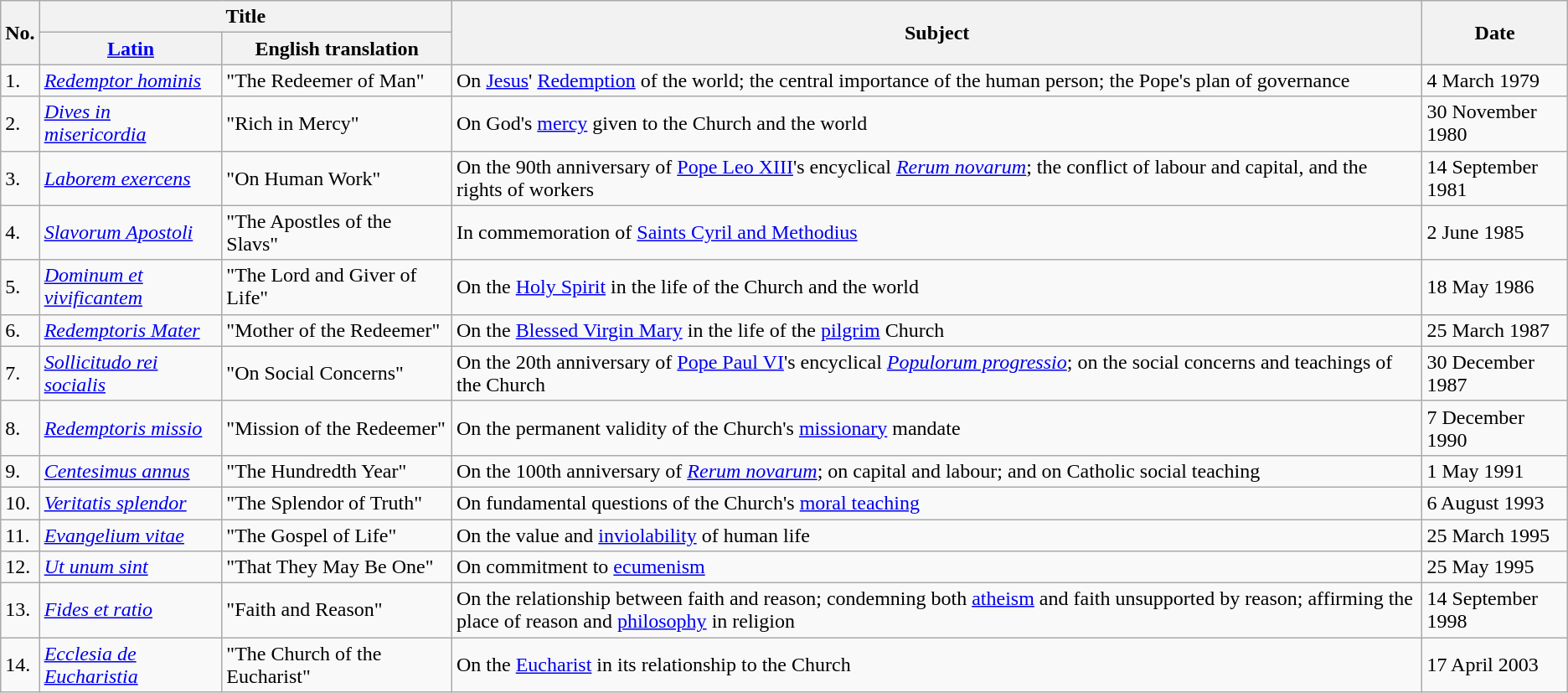<table class="wikitable">
<tr>
<th rowspan=2>No.</th>
<th colspan=2>Title</th>
<th rowspan=2>Subject</th>
<th rowspan=2>Date</th>
</tr>
<tr>
<th><a href='#'>Latin</a></th>
<th>English translation</th>
</tr>
<tr>
<td>1.</td>
<td><em><a href='#'>Redemptor hominis</a></em></td>
<td>"The Redeemer of Man"</td>
<td>On <a href='#'>Jesus</a>' <a href='#'>Redemption</a> of the world; the central importance of the human person; the Pope's plan of governance</td>
<td>4 March 1979</td>
</tr>
<tr>
<td>2.</td>
<td><em><a href='#'>Dives in misericordia</a></em></td>
<td>"Rich in Mercy"</td>
<td>On God's <a href='#'>mercy</a> given to the Church and the world</td>
<td>30 November 1980</td>
</tr>
<tr>
<td>3.</td>
<td><em><a href='#'>Laborem exercens</a></em></td>
<td>"On Human Work"</td>
<td>On the 90th anniversary of <a href='#'>Pope Leo XIII</a>'s encyclical <em><a href='#'>Rerum novarum</a></em>; the conflict of labour and capital, and the rights of workers</td>
<td>14 September 1981</td>
</tr>
<tr>
<td>4.</td>
<td><em><a href='#'>Slavorum Apostoli</a></em></td>
<td>"The Apostles of the Slavs"</td>
<td>In commemoration of <a href='#'>Saints Cyril and Methodius</a></td>
<td>2 June 1985</td>
</tr>
<tr>
<td>5.</td>
<td><em><a href='#'>Dominum et vivificantem</a></em></td>
<td>"The Lord and Giver of Life"</td>
<td>On the <a href='#'>Holy Spirit</a> in the life of the Church and the world</td>
<td>18 May 1986</td>
</tr>
<tr>
<td>6.</td>
<td><em><a href='#'>Redemptoris Mater</a></em></td>
<td>"Mother of the Redeemer"</td>
<td>On the <a href='#'>Blessed Virgin Mary</a> in the life of the <a href='#'>pilgrim</a> Church</td>
<td>25 March 1987</td>
</tr>
<tr>
<td>7.</td>
<td><em><a href='#'>Sollicitudo rei socialis</a></em></td>
<td>"On Social Concerns"</td>
<td>On the 20th anniversary of <a href='#'>Pope Paul VI</a>'s encyclical <em><a href='#'>Populorum progressio</a></em>; on the social concerns and teachings of the Church</td>
<td>30 December 1987</td>
</tr>
<tr>
<td>8.</td>
<td><em><a href='#'>Redemptoris missio</a></em></td>
<td>"Mission of the Redeemer"</td>
<td>On the permanent validity of the Church's <a href='#'>missionary</a> mandate</td>
<td>7 December 1990</td>
</tr>
<tr>
<td>9.</td>
<td><em><a href='#'>Centesimus annus</a></em></td>
<td>"The Hundredth Year"</td>
<td>On the 100th anniversary of <em><a href='#'>Rerum novarum</a></em>; on capital and labour; and on Catholic social teaching</td>
<td>1 May 1991</td>
</tr>
<tr>
<td>10.</td>
<td><em><a href='#'>Veritatis splendor</a></em></td>
<td>"The Splendor of Truth"</td>
<td>On fundamental questions of the Church's <a href='#'>moral teaching</a></td>
<td>6 August 1993</td>
</tr>
<tr>
<td>11.</td>
<td><em><a href='#'>Evangelium vitae</a></em></td>
<td>"The Gospel of Life"</td>
<td>On the value and <a href='#'>inviolability</a> of human life</td>
<td>25 March 1995</td>
</tr>
<tr>
<td>12.</td>
<td><em><a href='#'>Ut unum sint</a></em></td>
<td>"That They May Be One"</td>
<td>On commitment to <a href='#'>ecumenism</a></td>
<td>25 May 1995</td>
</tr>
<tr>
<td>13.</td>
<td><em><a href='#'>Fides et ratio</a></em></td>
<td>"Faith and Reason"</td>
<td>On the relationship between faith and reason; condemning both <a href='#'>atheism</a> and faith unsupported by reason; affirming the place of reason and <a href='#'>philosophy</a> in religion</td>
<td>14 September 1998</td>
</tr>
<tr>
<td>14.</td>
<td><em><a href='#'>Ecclesia de Eucharistia</a></em></td>
<td>"The Church of the Eucharist"</td>
<td>On the <a href='#'>Eucharist</a> in its relationship to the Church</td>
<td>17 April 2003</td>
</tr>
</table>
